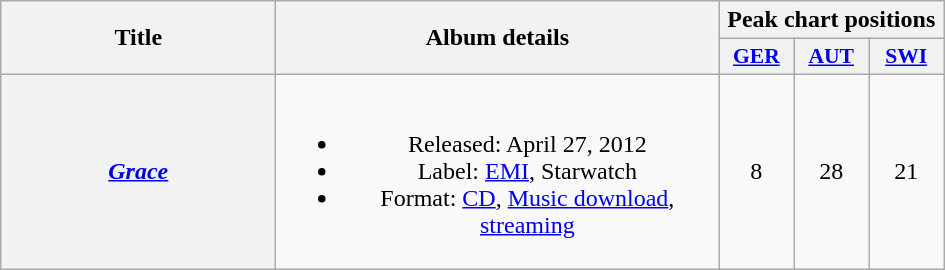<table class="wikitable plainrowheaders" style="text-align:center;">
<tr>
<th scope="col" rowspan="2" style="width:11em;">Title</th>
<th scope="col" rowspan="2" style="width:18em;">Album details</th>
<th scope="col" colspan="3">Peak chart positions</th>
</tr>
<tr>
<th scope="col" style="width:3em;font-size:90%;"><a href='#'>GER</a><br></th>
<th scope="col" style="width:3em;font-size:90%;"><a href='#'>AUT</a><br></th>
<th scope="col" style="width:3em;font-size:90%;"><a href='#'>SWI</a><br></th>
</tr>
<tr>
<th scope="row"><em><a href='#'>Grace</a></em></th>
<td><br><ul><li>Released: April 27, 2012</li><li>Label: <a href='#'>EMI</a>, Starwatch</li><li>Format: <a href='#'>CD</a>, <a href='#'>Music download</a>, <a href='#'>streaming</a></li></ul></td>
<td>8</td>
<td>28</td>
<td>21</td>
</tr>
</table>
